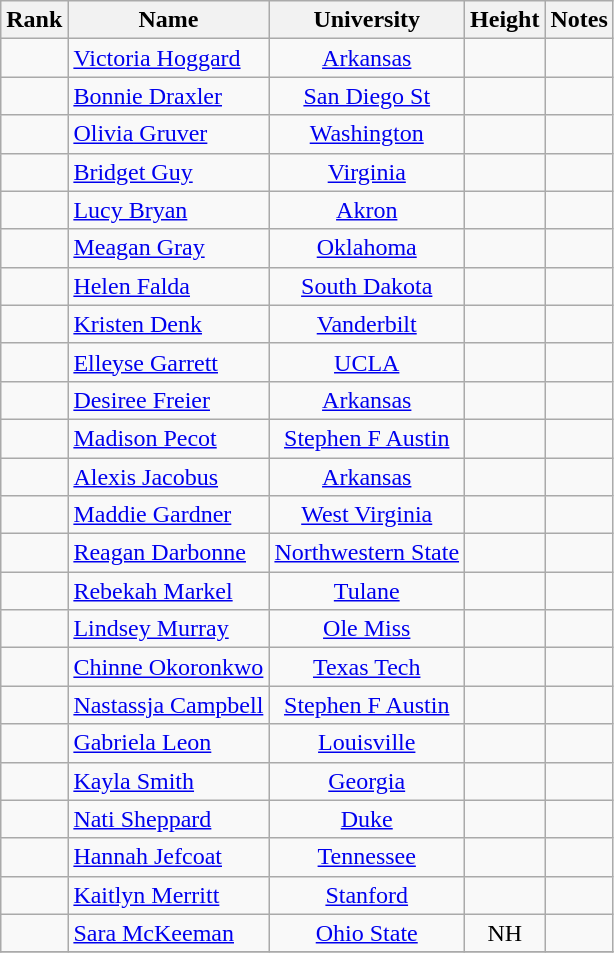<table class="wikitable sortable" style="text-align:center">
<tr>
<th>Rank</th>
<th>Name</th>
<th>University</th>
<th>Height</th>
<th>Notes</th>
</tr>
<tr>
<td></td>
<td align=left> <a href='#'>Victoria Hoggard</a></td>
<td><a href='#'>Arkansas</a></td>
<td></td>
<td></td>
</tr>
<tr>
<td></td>
<td align=left> <a href='#'>Bonnie Draxler</a></td>
<td><a href='#'>San Diego St</a></td>
<td></td>
<td></td>
</tr>
<tr>
<td></td>
<td align=left> <a href='#'>Olivia Gruver</a></td>
<td><a href='#'>Washington</a></td>
<td></td>
<td></td>
</tr>
<tr>
<td></td>
<td align=left> <a href='#'>Bridget Guy</a></td>
<td><a href='#'>Virginia</a></td>
<td></td>
<td></td>
</tr>
<tr>
<td></td>
<td align=left> <a href='#'>Lucy Bryan</a></td>
<td><a href='#'>Akron</a></td>
<td></td>
<td></td>
</tr>
<tr>
<td></td>
<td align=left> <a href='#'>Meagan Gray</a></td>
<td><a href='#'>Oklahoma</a></td>
<td></td>
<td></td>
</tr>
<tr>
<td></td>
<td align=left> <a href='#'>Helen Falda</a></td>
<td><a href='#'>South Dakota</a></td>
<td></td>
<td></td>
</tr>
<tr>
<td></td>
<td align=left> <a href='#'>Kristen Denk</a></td>
<td><a href='#'>Vanderbilt</a></td>
<td></td>
<td></td>
</tr>
<tr>
<td></td>
<td align=left> <a href='#'>Elleyse Garrett</a></td>
<td><a href='#'>UCLA</a></td>
<td></td>
<td></td>
</tr>
<tr>
<td></td>
<td align=left> <a href='#'>Desiree Freier</a></td>
<td><a href='#'>Arkansas</a></td>
<td></td>
<td></td>
</tr>
<tr>
<td></td>
<td align=left> <a href='#'>Madison Pecot</a></td>
<td><a href='#'>Stephen F Austin</a></td>
<td></td>
<td></td>
</tr>
<tr>
<td></td>
<td align=left> <a href='#'>Alexis Jacobus</a></td>
<td><a href='#'>Arkansas</a></td>
<td></td>
<td></td>
</tr>
<tr>
<td></td>
<td align=left> <a href='#'>Maddie Gardner</a></td>
<td><a href='#'>West Virginia</a></td>
<td></td>
<td></td>
</tr>
<tr>
<td></td>
<td align=left> <a href='#'>Reagan Darbonne</a></td>
<td><a href='#'>Northwestern State</a></td>
<td></td>
<td></td>
</tr>
<tr>
<td></td>
<td align=left> <a href='#'>Rebekah Markel</a></td>
<td><a href='#'>Tulane</a></td>
<td></td>
<td></td>
</tr>
<tr>
<td></td>
<td align=left> <a href='#'>Lindsey Murray</a></td>
<td><a href='#'>Ole Miss</a></td>
<td></td>
<td></td>
</tr>
<tr>
<td></td>
<td align=left> <a href='#'>Chinne Okoronkwo</a></td>
<td><a href='#'>Texas Tech</a></td>
<td></td>
<td></td>
</tr>
<tr>
<td></td>
<td align=left> <a href='#'>Nastassja Campbell</a></td>
<td><a href='#'>Stephen F Austin</a></td>
<td></td>
<td></td>
</tr>
<tr>
<td></td>
<td align=left> <a href='#'>Gabriela Leon</a></td>
<td><a href='#'>Louisville</a></td>
<td></td>
<td></td>
</tr>
<tr>
<td></td>
<td align=left> <a href='#'>Kayla Smith</a></td>
<td><a href='#'>Georgia</a></td>
<td></td>
<td></td>
</tr>
<tr>
<td></td>
<td align=left> <a href='#'>Nati Sheppard</a></td>
<td><a href='#'>Duke</a></td>
<td></td>
<td></td>
</tr>
<tr>
<td></td>
<td align=left> <a href='#'>Hannah Jefcoat</a></td>
<td><a href='#'>Tennessee</a></td>
<td></td>
<td></td>
</tr>
<tr>
<td></td>
<td align=left> <a href='#'>Kaitlyn Merritt</a></td>
<td><a href='#'>Stanford</a></td>
<td></td>
<td></td>
</tr>
<tr>
<td></td>
<td align=left> <a href='#'>Sara McKeeman</a></td>
<td><a href='#'>Ohio State</a></td>
<td>NH</td>
<td></td>
</tr>
<tr>
</tr>
</table>
